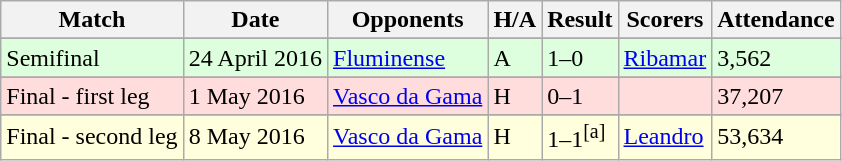<table class="wikitable">
<tr>
<th>Match</th>
<th>Date</th>
<th>Opponents</th>
<th>H/A</th>
<th>Result</th>
<th>Scorers</th>
<th>Attendance</th>
</tr>
<tr>
</tr>
<tr bgcolor="#ddffdd">
<td>Semifinal</td>
<td>24 April 2016</td>
<td><a href='#'>Fluminense</a></td>
<td>A</td>
<td>1–0</td>
<td><a href='#'>Ribamar</a></td>
<td>3,562</td>
</tr>
<tr>
</tr>
<tr bgcolor="#ffdddd">
<td>Final - first leg</td>
<td>1 May 2016</td>
<td><a href='#'>Vasco da Gama</a></td>
<td>H</td>
<td>0–1</td>
<td></td>
<td>37,207</td>
</tr>
<tr>
</tr>
<tr bgcolor="#ffffdd">
<td>Final - second leg</td>
<td>8 May 2016</td>
<td><a href='#'>Vasco da Gama</a></td>
<td>H</td>
<td>1–1<sup>[a]</sup></td>
<td><a href='#'>Leandro</a></td>
<td>53,634</td>
</tr>
</table>
